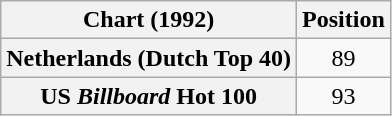<table class="wikitable plainrowheaders" style="text-align:center">
<tr>
<th>Chart (1992)</th>
<th>Position</th>
</tr>
<tr>
<th scope="row">Netherlands (Dutch Top 40)</th>
<td>89</td>
</tr>
<tr>
<th scope="row">US <em>Billboard</em> Hot 100</th>
<td>93</td>
</tr>
</table>
